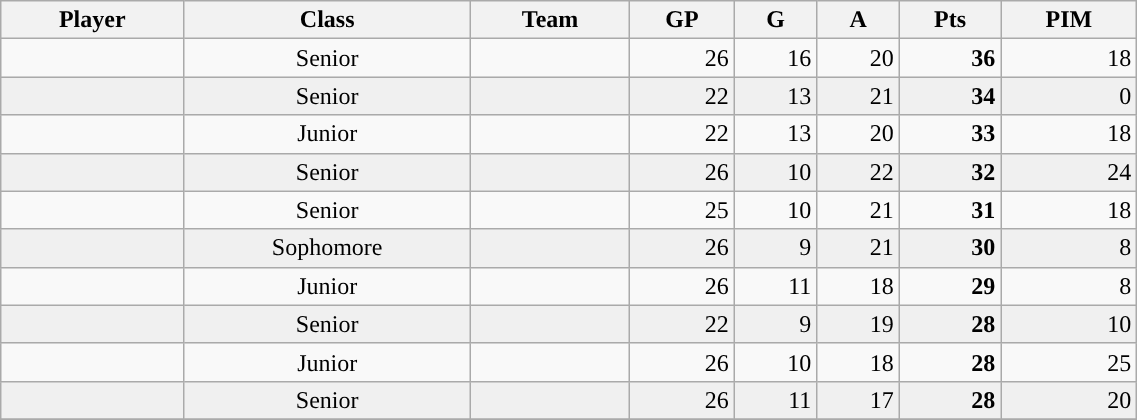<table class="wikitable sortable" style="text-align: center; "width=60%">
<tr>
<th>Player</th>
<th>Class</th>
<th>Team</th>
<th>GP</th>
<th>G</th>
<th>A</th>
<th>Pts</th>
<th>PIM</th>
</tr>
<tr>
<td align=left></td>
<td>Senior</td>
<td><strong><a href='#'></a></strong></td>
<td align=right>26</td>
<td align=right>16</td>
<td align=right>20</td>
<td align=right><strong>36</strong></td>
<td align=right>18</td>
</tr>
<tr bgcolor=f0f0f0>
<td align=left></td>
<td>Senior</td>
<td><strong><a href='#'></a></strong></td>
<td align=right>22</td>
<td align=right>13</td>
<td align=right>21</td>
<td align=right><strong>34</strong></td>
<td align=right>0</td>
</tr>
<tr>
<td align=left></td>
<td>Junior</td>
<td><strong><a href='#'></a></strong></td>
<td align=right>22</td>
<td align=right>13</td>
<td align=right>20</td>
<td align=right><strong>33</strong></td>
<td align=right>18</td>
</tr>
<tr bgcolor=f0f0f0>
<td align=left></td>
<td>Senior</td>
<td><strong><a href='#'></a></strong></td>
<td align=right>26</td>
<td align=right>10</td>
<td align=right>22</td>
<td align=right><strong>32</strong></td>
<td align=right>24</td>
</tr>
<tr>
<td align=left></td>
<td>Senior</td>
<td><strong><a href='#'></a></strong></td>
<td align=right>25</td>
<td align=right>10</td>
<td align=right>21</td>
<td align=right><strong>31</strong></td>
<td align=right>18</td>
</tr>
<tr bgcolor=f0f0f0>
<td align=left></td>
<td>Sophomore</td>
<td><strong><a href='#'></a></strong></td>
<td align=right>26</td>
<td align=right>9</td>
<td align=right>21</td>
<td align=right><strong>30</strong></td>
<td align=right>8</td>
</tr>
<tr>
<td align=left></td>
<td>Junior</td>
<td><strong><a href='#'></a></strong></td>
<td align=right>26</td>
<td align=right>11</td>
<td align=right>18</td>
<td align=right><strong>29</strong></td>
<td align=right>8</td>
</tr>
<tr bgcolor=f0f0f0>
<td align=left></td>
<td>Senior</td>
<td><strong><a href='#'></a></strong></td>
<td align=right>22</td>
<td align=right>9</td>
<td align=right>19</td>
<td align=right><strong>28</strong></td>
<td align=right>10</td>
</tr>
<tr>
<td align=left></td>
<td>Junior</td>
<td><strong><a href='#'></a></strong></td>
<td align=right>26</td>
<td align=right>10</td>
<td align=right>18</td>
<td align=right><strong>28</strong></td>
<td align=right>25</td>
</tr>
<tr bgcolor=f0f0f0>
<td align=left></td>
<td>Senior</td>
<td><strong><a href='#'></a></strong></td>
<td align=right>26</td>
<td align=right>11</td>
<td align=right>17</td>
<td align=right><strong>28</strong></td>
<td align=right>20</td>
</tr>
<tr>
</tr>
</table>
